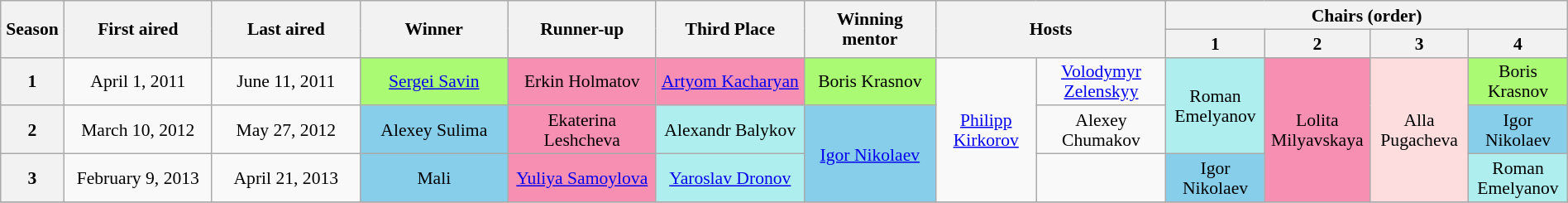<table class="wikitable" style="text-align:center; font-size:90%; line-height:16px; width:100%;">
<tr>
<th width="3%" rowspan="2" scope="col">Season</th>
<th width="9%" rowspan="2" scope="col">First aired</th>
<th width="9%" rowspan="2" scope="col">Last aired</th>
<th rowspan=2 scope="col" width="9%">Winner</th>
<th rowspan=2 scope="col" width="9%">Runner-up</th>
<th rowspan=2 scope="col" width="9%">Third Place</th>
<th rowspan=2 scope="col" width="8%">Winning mentor</th>
<th rowspan=2 scope="col" width="14%" colspan=2>Hosts</th>
<th colspan=4 scope="col" width="24%">Chairs (order)</th>
</tr>
<tr>
<th width="6%">1</th>
<th width="6%">2</th>
<th width="6%">3</th>
<th width="6%">4</th>
</tr>
<tr>
<th>1</th>
<td>April 1, 2011</td>
<td>June 11, 2011</td>
<td style="background:#aafa73;"><a href='#'>Sergei Savin</a></td>
<td style="background:#f78fb2;">Erkin Holmatov</td>
<td style="background:#f78fb2;"><a href='#'>Artyom Kacharyan</a></td>
<td style="background:#aafa73;">Boris Krasnov</td>
<td rowspan=3><a href='#'>Philipp Kirkorov</a></td>
<td><a href='#'>Volodymyr Zelenskyy</a></td>
<td rowspan=2 style="background:#afeeee;">Roman Emelyanov</td>
<td rowspan=3 style="background:#f78fb2;">Lolita Milyavskaya</td>
<td rowspan=3 style="background:#fddddd;">Alla Pugacheva</td>
<td rowspan=1 style="background:#aafa73">Boris Krasnov</td>
</tr>
<tr>
<th>2</th>
<td>March 10, 2012</td>
<td>May 27, 2012</td>
<td style="background:#87ceeb;">Alexey Sulima</td>
<td style="background:#f78fb2;">Ekaterina Leshcheva</td>
<td style="background:#afeeee;">Alexandr Balykov</td>
<td rowspan=2 style="background:#87ceeb"><a href='#'>Igor Nikolaev</a></td>
<td>Alexey Chumakov</td>
<td style="background:#87ceeb">Igor Nikolaev</td>
</tr>
<tr>
<th>3</th>
<td>February 9, 2013</td>
<td>April 21, 2013</td>
<td style="background:#87ceeb;">Mali</td>
<td style="background:#f78fb2;"><a href='#'>Yuliya Samoylova</a></td>
<td style="background:#afeeee;"><a href='#'>Yaroslav Dronov</a></td>
<td></td>
<td style="background:#87ceeb">Igor Nikolaev</td>
<td style="background:#afeeee;">Roman Emelyanov</td>
</tr>
<tr>
</tr>
</table>
